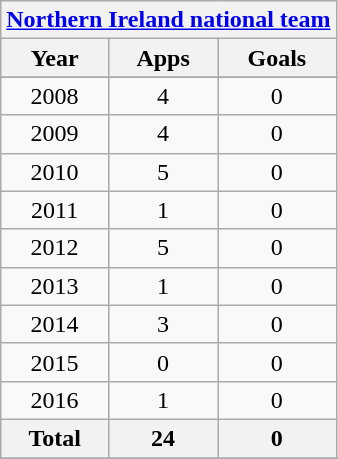<table class="wikitable" style="text-align:center">
<tr>
<th colspan=3><a href='#'>Northern Ireland national team</a></th>
</tr>
<tr>
<th>Year</th>
<th>Apps</th>
<th>Goals</th>
</tr>
<tr>
</tr>
<tr>
<td>2008</td>
<td>4</td>
<td>0</td>
</tr>
<tr>
<td>2009</td>
<td>4</td>
<td>0</td>
</tr>
<tr>
<td>2010</td>
<td>5</td>
<td>0</td>
</tr>
<tr>
<td>2011</td>
<td>1</td>
<td>0</td>
</tr>
<tr>
<td>2012</td>
<td>5</td>
<td>0</td>
</tr>
<tr>
<td>2013</td>
<td>1</td>
<td>0</td>
</tr>
<tr>
<td>2014</td>
<td>3</td>
<td>0</td>
</tr>
<tr>
<td>2015</td>
<td>0</td>
<td>0</td>
</tr>
<tr>
<td>2016</td>
<td>1</td>
<td>0</td>
</tr>
<tr>
<th>Total</th>
<th>24</th>
<th>0</th>
</tr>
<tr>
</tr>
</table>
